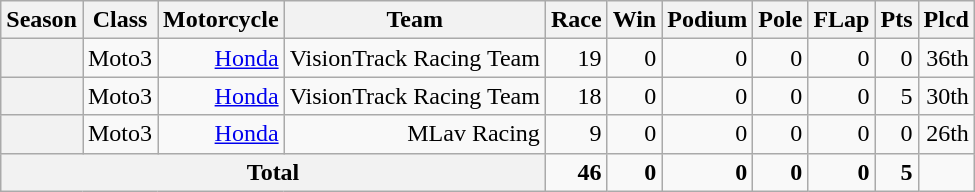<table class="wikitable" style=text-align:right>
<tr>
<th>Season</th>
<th>Class</th>
<th>Motorcycle</th>
<th>Team</th>
<th>Race</th>
<th>Win</th>
<th>Podium</th>
<th>Pole</th>
<th>FLap</th>
<th>Pts</th>
<th>Plcd</th>
</tr>
<tr>
<th></th>
<td>Moto3</td>
<td><a href='#'>Honda</a></td>
<td>VisionTrack Racing Team</td>
<td>19</td>
<td>0</td>
<td>0</td>
<td>0</td>
<td>0</td>
<td>0</td>
<td>36th</td>
</tr>
<tr>
<th></th>
<td>Moto3</td>
<td><a href='#'>Honda</a></td>
<td>VisionTrack Racing Team</td>
<td>18</td>
<td>0</td>
<td>0</td>
<td>0</td>
<td>0</td>
<td>5</td>
<td>30th</td>
</tr>
<tr>
<th></th>
<td>Moto3</td>
<td><a href='#'>Honda</a></td>
<td>MLav Racing</td>
<td>9</td>
<td>0</td>
<td>0</td>
<td>0</td>
<td>0</td>
<td>0</td>
<td>26th</td>
</tr>
<tr>
<th colspan=4>Total</th>
<td><strong>46</strong></td>
<td><strong>0</strong></td>
<td><strong>0</strong></td>
<td><strong>0</strong></td>
<td><strong>0</strong></td>
<td><strong>5</strong></td>
<td></td>
</tr>
</table>
